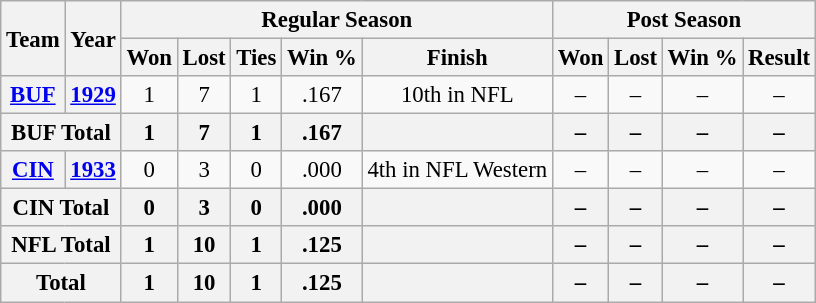<table class="wikitable" style="font-size: 95%; text-align:center;">
<tr>
<th rowspan="2">Team</th>
<th rowspan="2">Year</th>
<th colspan="5">Regular Season</th>
<th colspan="4">Post Season</th>
</tr>
<tr>
<th>Won</th>
<th>Lost</th>
<th>Ties</th>
<th>Win %</th>
<th>Finish</th>
<th>Won</th>
<th>Lost</th>
<th>Win %</th>
<th>Result</th>
</tr>
<tr>
<th><a href='#'>BUF</a></th>
<th><a href='#'>1929</a></th>
<td>1</td>
<td>7</td>
<td>1</td>
<td>.167</td>
<td>10th in NFL</td>
<td>–</td>
<td>–</td>
<td>–</td>
<td>–</td>
</tr>
<tr>
<th colspan="2">BUF Total</th>
<th>1</th>
<th>7</th>
<th>1</th>
<th>.167</th>
<th></th>
<th>–</th>
<th>–</th>
<th>–</th>
<th>–</th>
</tr>
<tr>
<th><a href='#'>CIN</a></th>
<th><a href='#'>1933</a></th>
<td>0</td>
<td>3</td>
<td>0</td>
<td>.000</td>
<td>4th in NFL Western</td>
<td>–</td>
<td>–</td>
<td>–</td>
<td>–</td>
</tr>
<tr>
<th colspan="2">CIN Total</th>
<th>0</th>
<th>3</th>
<th>0</th>
<th>.000</th>
<th></th>
<th>–</th>
<th>–</th>
<th>–</th>
<th>–</th>
</tr>
<tr>
<th colspan="2">NFL Total</th>
<th>1</th>
<th>10</th>
<th>1</th>
<th>.125</th>
<th></th>
<th>–</th>
<th>–</th>
<th>–</th>
<th>–</th>
</tr>
<tr>
<th colspan="2">Total</th>
<th>1</th>
<th>10</th>
<th>1</th>
<th>.125</th>
<th></th>
<th>–</th>
<th>–</th>
<th>–</th>
<th>–</th>
</tr>
</table>
